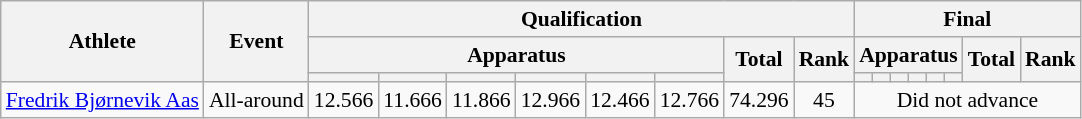<table class="wikitable" style="font-size:90%; text-align:center">
<tr>
<th rowspan="3">Athlete</th>
<th rowspan="3">Event</th>
<th colspan="8">Qualification</th>
<th colspan="8">Final</th>
</tr>
<tr>
<th colspan="6">Apparatus</th>
<th rowspan="2">Total</th>
<th rowspan="2">Rank</th>
<th colspan="6">Apparatus</th>
<th rowspan="2">Total</th>
<th rowspan="2">Rank</th>
</tr>
<tr>
<th></th>
<th></th>
<th></th>
<th></th>
<th></th>
<th></th>
<th></th>
<th></th>
<th></th>
<th></th>
<th></th>
<th></th>
</tr>
<tr>
<td align="left"><a href='#'>Fredrik Bjørnevik Aas</a></td>
<td align="left">All-around</td>
<td>12.566</td>
<td>11.666</td>
<td>11.866</td>
<td>12.966</td>
<td>12.466</td>
<td>12.766</td>
<td>74.296</td>
<td>45</td>
<td colspan="8">Did not advance</td>
</tr>
</table>
